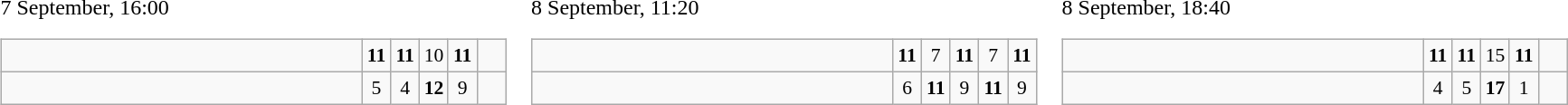<table>
<tr>
<td>7 September, 16:00<br><table class="wikitable" style="text-align:center; font-size:90%;">
<tr>
<td style="width:18em; text-align:left;"><strong></strong></td>
<td style="width:1em"><strong>11</strong></td>
<td style="width:1em"><strong>11</strong></td>
<td style="width:1em">10</td>
<td style="width:1em"><strong>11</strong></td>
<td style="width:1em"></td>
</tr>
<tr>
<td style="text-align:left;"></td>
<td>5</td>
<td>4</td>
<td><strong>12</strong></td>
<td>9</td>
<td></td>
</tr>
</table>
</td>
<td>8 September, 11:20<br><table class="wikitable" style="text-align:center; font-size:90%;">
<tr>
<td style="width:18em; text-align:left;"><strong></strong></td>
<td style="width:1em"><strong>11</strong></td>
<td style="width:1em">7</td>
<td style="width:1em"><strong>11</strong></td>
<td style="width:1em">7</td>
<td style="width:1em"><strong>11</strong></td>
</tr>
<tr>
<td style="text-align:left;"></td>
<td>6</td>
<td><strong>11</strong></td>
<td>9</td>
<td><strong>11</strong></td>
<td>9</td>
</tr>
</table>
</td>
<td>8 September, 18:40<br><table class="wikitable" style="text-align:center; font-size:90%;">
<tr>
<td style="width:18em; text-align:left;"><strong></strong></td>
<td style="width:1em"><strong>11</strong></td>
<td style="width:1em"><strong>11</strong></td>
<td style="width:1em">15</td>
<td style="width:1em"><strong>11</strong></td>
<td style="width:1em"></td>
</tr>
<tr>
<td style="text-align:left;"></td>
<td>4</td>
<td>5</td>
<td><strong>17</strong></td>
<td>1</td>
<td></td>
</tr>
</table>
</td>
</tr>
</table>
